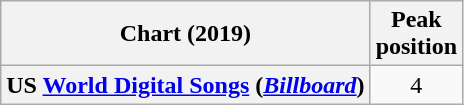<table class="wikitable plainrowheaders" style="text-align:center">
<tr>
<th>Chart (2019)</th>
<th>Peak<br>position</th>
</tr>
<tr>
<th scope="row">US <a href='#'>World Digital Songs</a> (<em><a href='#'>Billboard</a></em>)</th>
<td>4</td>
</tr>
</table>
